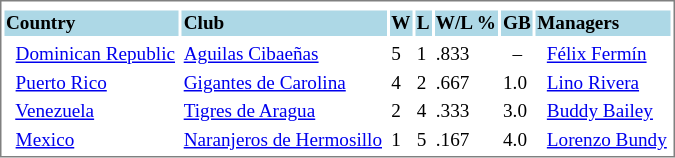<table cellpadding="1" width="450px" style="font-size: 80%; border: 1px solid gray;">
<tr align="center" style="font-size: larger;">
<td colspan=6></td>
</tr>
<tr style="background:lightblue;">
<td><strong>Country</strong></td>
<td><strong>Club</strong></td>
<td><strong>W</strong></td>
<td><strong>L</strong></td>
<td><strong>W/L %</strong></td>
<td><strong>GB</strong></td>
<td><strong>Managers</strong></td>
</tr>
<tr align="center" style="vertical-align: middle;" style="background:lightblue;">
</tr>
<tr>
<td>   <a href='#'>Dominican Republic</a></td>
<td><a href='#'>Aguilas Cibaeñas</a></td>
<td>5</td>
<td>1</td>
<td>.833</td>
<td>  –</td>
<td>  <a href='#'>Félix Fermín</a></td>
</tr>
<tr>
<td>   <a href='#'>Puerto Rico</a></td>
<td><a href='#'>Gigantes de Carolina</a></td>
<td>4</td>
<td>2</td>
<td>.667</td>
<td>1.0</td>
<td>  <a href='#'>Lino Rivera</a></td>
</tr>
<tr>
<td>   <a href='#'>Venezuela</a></td>
<td><a href='#'>Tigres de Aragua</a></td>
<td>2</td>
<td>4</td>
<td>.333</td>
<td>3.0</td>
<td>   <a href='#'>Buddy Bailey</a></td>
</tr>
<tr>
<td>   <a href='#'>Mexico</a></td>
<td><a href='#'>Naranjeros de Hermosillo</a></td>
<td>1</td>
<td>5</td>
<td>.167</td>
<td>4.0</td>
<td>   <a href='#'>Lorenzo Bundy</a></td>
</tr>
</table>
